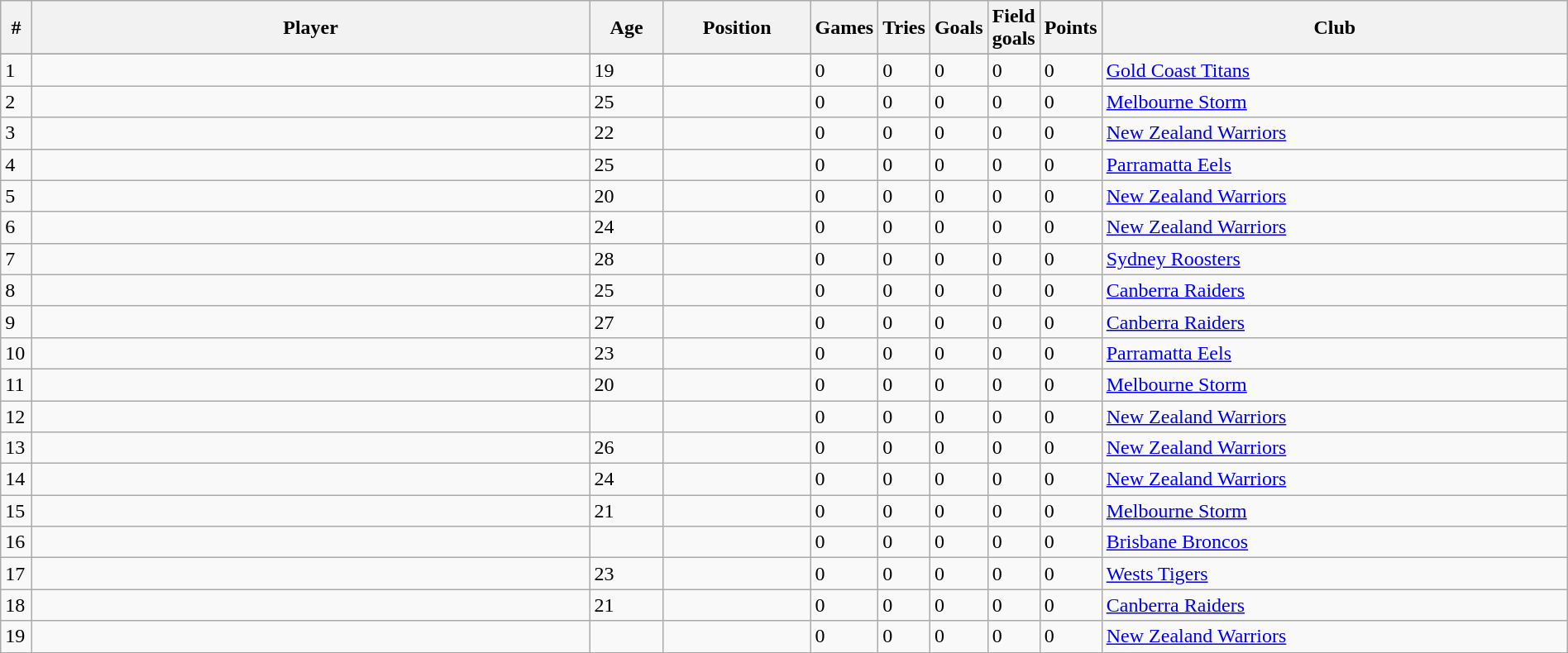<table class="wikitable sortable" style="width:100%;text-align:left">
<tr>
<th width=2%>#</th>
<th width=40%>Player</th>
<th width=5%>Age</th>
<th width=10%>Position</th>
<th width=2%>Games</th>
<th width=2%>Tries</th>
<th width=2%>Goals</th>
<th width=2%>Field goals</th>
<th width=2%>Points</th>
<th width=35%>Club</th>
</tr>
<tr>
</tr>
<tr>
<td>1</td>
<td align=left></td>
<td>19</td>
<td align=center></td>
<td>0</td>
<td>0</td>
<td>0</td>
<td>0</td>
<td>0</td>
<td>  <a href='#'>Gold Coast Titans</a></td>
</tr>
<tr>
<td>2</td>
<td align=left></td>
<td>25</td>
<td align=center></td>
<td>0</td>
<td>0</td>
<td>0</td>
<td>0</td>
<td>0</td>
<td>  <a href='#'>Melbourne Storm</a></td>
</tr>
<tr>
<td>3</td>
<td align=left></td>
<td>22</td>
<td align=center></td>
<td>0</td>
<td>0</td>
<td>0</td>
<td>0</td>
<td>0</td>
<td>  <a href='#'>New Zealand Warriors</a></td>
</tr>
<tr>
<td>4</td>
<td align=left></td>
<td>25</td>
<td align=center></td>
<td>0</td>
<td>0</td>
<td>0</td>
<td>0</td>
<td>0</td>
<td>  <a href='#'>Parramatta Eels</a></td>
</tr>
<tr>
<td>5</td>
<td align=left></td>
<td>20</td>
<td align=center></td>
<td>0</td>
<td>0</td>
<td>0</td>
<td>0</td>
<td>0</td>
<td>  <a href='#'>New Zealand Warriors</a></td>
</tr>
<tr>
<td>6</td>
<td align=left></td>
<td>24</td>
<td align=center></td>
<td>0</td>
<td>0</td>
<td>0</td>
<td>0</td>
<td>0</td>
<td>  <a href='#'>New Zealand Warriors</a></td>
</tr>
<tr>
<td>7</td>
<td align=left></td>
<td>28</td>
<td align=center></td>
<td>0</td>
<td>0</td>
<td>0</td>
<td>0</td>
<td>0</td>
<td>  <a href='#'>Sydney Roosters</a></td>
</tr>
<tr>
<td>8</td>
<td align=left></td>
<td>25</td>
<td align=center></td>
<td>0</td>
<td>0</td>
<td>0</td>
<td>0</td>
<td>0</td>
<td>  <a href='#'>Canberra Raiders</a></td>
</tr>
<tr>
<td>9</td>
<td align=left></td>
<td>27</td>
<td align=center></td>
<td>0</td>
<td>0</td>
<td>0</td>
<td>0</td>
<td>0</td>
<td>  <a href='#'>Canberra Raiders</a></td>
</tr>
<tr>
<td>10</td>
<td align=left></td>
<td>23</td>
<td align=center></td>
<td>0</td>
<td>0</td>
<td>0</td>
<td>0</td>
<td>0</td>
<td>  <a href='#'>Parramatta Eels</a></td>
</tr>
<tr>
<td>11</td>
<td align=left></td>
<td>20</td>
<td align=center></td>
<td>0</td>
<td>0</td>
<td>0</td>
<td>0</td>
<td>0</td>
<td>  <a href='#'>Melbourne Storm</a></td>
</tr>
<tr>
<td>12</td>
<td align=left></td>
<td></td>
<td align=center></td>
<td>0</td>
<td>0</td>
<td>0</td>
<td>0</td>
<td>0</td>
<td>  <a href='#'>New Zealand Warriors</a></td>
</tr>
<tr>
<td>13</td>
<td align=left></td>
<td>26</td>
<td align=center></td>
<td>0</td>
<td>0</td>
<td>0</td>
<td>0</td>
<td>0</td>
<td>  <a href='#'>New Zealand Warriors</a></td>
</tr>
<tr>
<td>14</td>
<td align=left></td>
<td>24</td>
<td align=center></td>
<td>0</td>
<td>0</td>
<td>0</td>
<td>0</td>
<td>0</td>
<td>  <a href='#'>New Zealand Warriors</a></td>
</tr>
<tr>
<td>15</td>
<td align=left></td>
<td>21</td>
<td align=center></td>
<td>0</td>
<td>0</td>
<td>0</td>
<td>0</td>
<td>0</td>
<td>  <a href='#'>Melbourne Storm</a></td>
</tr>
<tr>
<td>16</td>
<td align=left></td>
<td></td>
<td align=center></td>
<td>0</td>
<td>0</td>
<td>0</td>
<td>0</td>
<td>0</td>
<td>  <a href='#'>Brisbane Broncos</a></td>
</tr>
<tr>
<td>17</td>
<td align=left></td>
<td>23</td>
<td align=center></td>
<td>0</td>
<td>0</td>
<td>0</td>
<td>0</td>
<td>0</td>
<td>  <a href='#'>Wests Tigers</a></td>
</tr>
<tr>
<td>18</td>
<td align=left></td>
<td>21</td>
<td align=center></td>
<td>0</td>
<td>0</td>
<td>0</td>
<td>0</td>
<td>0</td>
<td>  <a href='#'>Canberra Raiders</a></td>
</tr>
<tr>
<td>19</td>
<td align=left></td>
<td></td>
<td align=center></td>
<td>0</td>
<td>0</td>
<td>0</td>
<td>0</td>
<td>0</td>
<td>  <a href='#'>New Zealand Warriors</a></td>
</tr>
</table>
